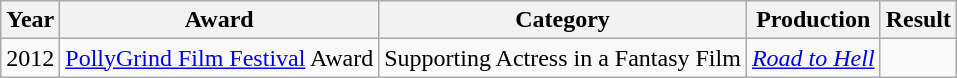<table class="wikitable sortable">
<tr>
<th>Year</th>
<th>Award</th>
<th>Category</th>
<th>Production</th>
<th>Result</th>
</tr>
<tr>
<td>2012</td>
<td><a href='#'>PollyGrind Film Festival</a> Award</td>
<td>Supporting Actress in a Fantasy Film</td>
<td><em><a href='#'>Road to Hell</a></em></td>
<td></td>
</tr>
</table>
